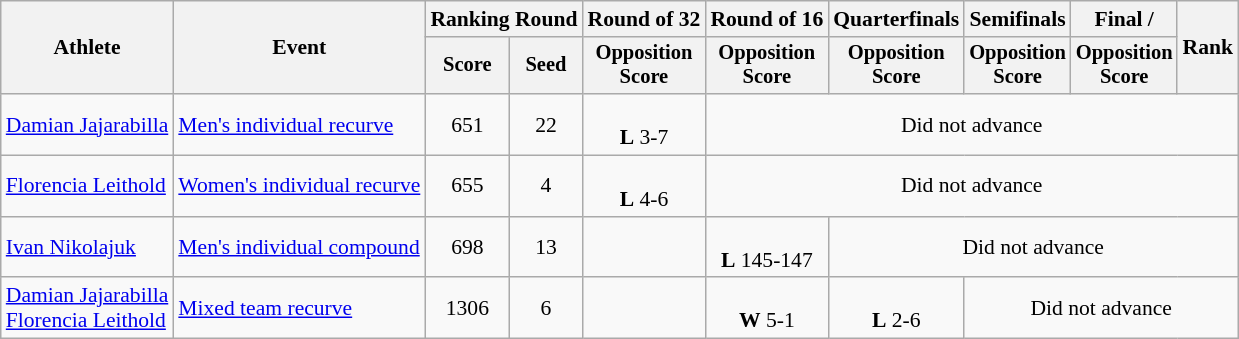<table class="wikitable" style="font-size:90%">
<tr>
<th rowspan="2">Athlete</th>
<th rowspan="2">Event</th>
<th colspan="2">Ranking Round</th>
<th>Round of 32</th>
<th>Round of 16</th>
<th>Quarterfinals</th>
<th>Semifinals</th>
<th>Final / </th>
<th rowspan="2">Rank</th>
</tr>
<tr style="font-size:95%">
<th>Score</th>
<th>Seed</th>
<th>Opposition<br>Score</th>
<th>Opposition<br>Score</th>
<th>Opposition<br>Score</th>
<th>Opposition<br>Score</th>
<th>Opposition<br>Score</th>
</tr>
<tr align=center>
<td align=left><a href='#'>Damian Jajarabilla</a></td>
<td align=left><a href='#'>Men's individual recurve</a></td>
<td>651</td>
<td>22</td>
<td><br><strong>L</strong> 3-7</td>
<td colspan=5>Did not advance</td>
</tr>
<tr align=center>
<td align=left><a href='#'>Florencia Leithold</a></td>
<td align=left><a href='#'>Women's individual recurve</a></td>
<td>655</td>
<td>4</td>
<td><br><strong>L</strong> 4-6</td>
<td colspan=5>Did not advance</td>
</tr>
<tr align=center>
<td align=left><a href='#'>Ivan Nikolajuk</a></td>
<td align=left><a href='#'>Men's individual compound</a></td>
<td>698</td>
<td>13</td>
<td></td>
<td><br><strong>L</strong> 145-147</td>
<td colspan=4>Did not advance</td>
</tr>
<tr align=center>
<td align=left><a href='#'>Damian Jajarabilla</a><br><a href='#'>Florencia Leithold</a></td>
<td align=left><a href='#'>Mixed team recurve</a></td>
<td>1306</td>
<td>6</td>
<td></td>
<td><br><strong>W</strong> 5-1</td>
<td><br><strong>L</strong> 2-6</td>
<td colspan=3>Did not advance</td>
</tr>
</table>
